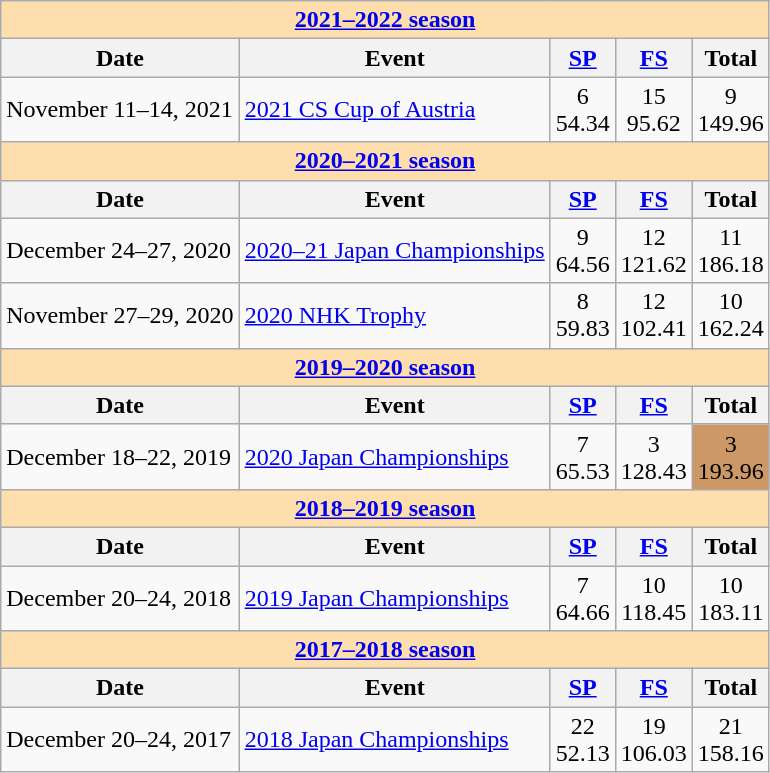<table class="wikitable">
<tr>
<td style="background-color: #ffdead; " colspan=5 align=center><a href='#'><strong>2021–2022 season</strong></a></td>
</tr>
<tr>
<th>Date</th>
<th>Event</th>
<th><a href='#'>SP</a></th>
<th><a href='#'>FS</a></th>
<th>Total</th>
</tr>
<tr>
<td>November 11–14, 2021</td>
<td><a href='#'>2021 CS Cup of Austria</a></td>
<td align=center>6 <br> 54.34</td>
<td align=center>15 <br> 95.62</td>
<td align=center>9 <br> 149.96</td>
</tr>
<tr>
<td style="background-color: #ffdead; " colspan=5 align=center><a href='#'><strong>2020–2021 season</strong></a></td>
</tr>
<tr>
<th>Date</th>
<th>Event</th>
<th><a href='#'>SP</a></th>
<th><a href='#'>FS</a></th>
<th>Total</th>
</tr>
<tr>
<td>December 24–27, 2020</td>
<td><a href='#'>2020–21 Japan Championships</a></td>
<td align=center>9 <br> 64.56</td>
<td align=center>12 <br> 121.62</td>
<td align=center>11 <br> 186.18</td>
</tr>
<tr>
<td>November 27–29, 2020</td>
<td><a href='#'>2020 NHK Trophy</a></td>
<td align=center>8 <br> 59.83</td>
<td align=center>12 <br> 102.41</td>
<td align=center>10 <br> 162.24</td>
</tr>
<tr>
<td style="background-color: #ffdead; " colspan=5 align=center><a href='#'><strong>2019–2020 season</strong></a></td>
</tr>
<tr>
<th>Date</th>
<th>Event</th>
<th><a href='#'>SP</a></th>
<th><a href='#'>FS</a></th>
<th>Total</th>
</tr>
<tr>
<td>December 18–22, 2019</td>
<td><a href='#'>2020 Japan Championships</a></td>
<td align=center>7 <br> 65.53</td>
<td align=center>3 <br> 128.43</td>
<td align=center bgcolor=cc9966>3 <br> 193.96</td>
</tr>
<tr>
<td style="background-color: #ffdead; " colspan=5 align=center><a href='#'><strong>2018–2019 season</strong></a></td>
</tr>
<tr>
<th>Date</th>
<th>Event</th>
<th><a href='#'>SP</a></th>
<th><a href='#'>FS</a></th>
<th>Total</th>
</tr>
<tr>
<td>December 20–24, 2018</td>
<td><a href='#'>2019 Japan Championships</a></td>
<td align=center>7 <br> 64.66</td>
<td align=center>10 <br> 118.45</td>
<td align=center>10 <br> 183.11</td>
</tr>
<tr>
<td style="background-color: #ffdead; " colspan=5 align=center><a href='#'><strong>2017–2018 season</strong></a></td>
</tr>
<tr>
<th>Date</th>
<th>Event</th>
<th><a href='#'>SP</a></th>
<th><a href='#'>FS</a></th>
<th>Total</th>
</tr>
<tr>
<td>December 20–24, 2017</td>
<td><a href='#'>2018 Japan Championships</a></td>
<td align=center>22 <br> 52.13</td>
<td align=center>19 <br> 106.03</td>
<td align=center>21 <br> 158.16</td>
</tr>
</table>
